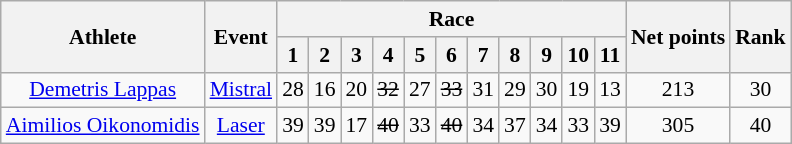<table class=wikitable style="font-size:90%">
<tr>
<th rowspan=2>Athlete</th>
<th rowspan=2>Event</th>
<th colspan=11>Race</th>
<th rowspan=2>Net points</th>
<th rowspan=2>Rank</th>
</tr>
<tr>
<th>1</th>
<th>2</th>
<th>3</th>
<th>4</th>
<th>5</th>
<th>6</th>
<th>7</th>
<th>8</th>
<th>9</th>
<th>10</th>
<th>11</th>
</tr>
<tr align=center>
<td><a href='#'>Demetris Lappas</a></td>
<td><a href='#'>Mistral</a></td>
<td>28</td>
<td>16</td>
<td>20</td>
<td><s>32</s></td>
<td>27</td>
<td><s>33</s></td>
<td>31</td>
<td>29</td>
<td>30</td>
<td>19</td>
<td>13</td>
<td>213</td>
<td>30</td>
</tr>
<tr align=center>
<td><a href='#'>Aimilios Oikonomidis</a></td>
<td><a href='#'>Laser</a></td>
<td>39</td>
<td>39</td>
<td>17</td>
<td><s>40</s></td>
<td>33</td>
<td><s>40</s></td>
<td>34</td>
<td>37</td>
<td>34</td>
<td>33</td>
<td>39</td>
<td>305</td>
<td>40</td>
</tr>
</table>
